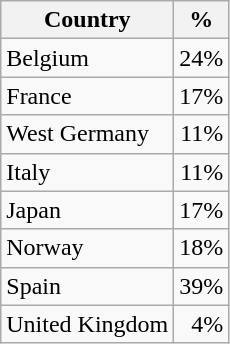<table class="wikitable sortable" style="text-align: right; display: inline-table;">
<tr>
<th>Country</th>
<th>%</th>
</tr>
<tr>
<td style="text-align:left;">Belgium</td>
<td>24%</td>
</tr>
<tr>
<td style="text-align:left;">France</td>
<td>17%</td>
</tr>
<tr>
<td style="text-align:left;">West Germany</td>
<td>11%</td>
</tr>
<tr>
<td style="text-align:left;">Italy</td>
<td>11%</td>
</tr>
<tr>
<td style="text-align:left;">Japan</td>
<td>17%</td>
</tr>
<tr>
<td style="text-align:left;">Norway</td>
<td>18%</td>
</tr>
<tr>
<td style="text-align:left;">Spain</td>
<td>39%</td>
</tr>
<tr>
<td style="text-align:left;">United Kingdom</td>
<td>4%</td>
</tr>
</table>
